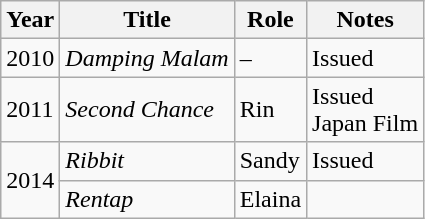<table class="wikitable sortable">
<tr>
<th>Year</th>
<th>Title</th>
<th>Role</th>
<th>Notes</th>
</tr>
<tr>
<td>2010</td>
<td><em>Damping Malam</em></td>
<td>–</td>
<td>Issued</td>
</tr>
<tr>
<td>2011</td>
<td><em>Second Chance</em></td>
<td>Rin</td>
<td>Issued <br>Japan Film</td>
</tr>
<tr>
<td rowspan=2>2014</td>
<td><em>Ribbit</em></td>
<td>Sandy</td>
<td>Issued</td>
</tr>
<tr>
<td><em>Rentap</em></td>
<td>Elaina</td>
<td></td>
</tr>
</table>
